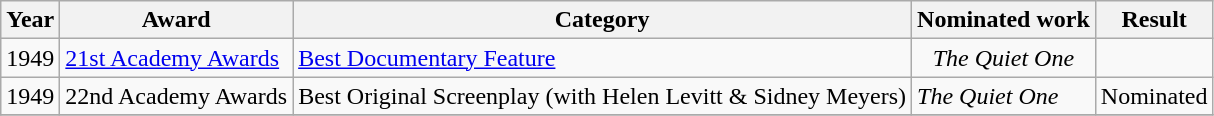<table class="wikitable sortable">
<tr>
<th>Year</th>
<th>Award</th>
<th>Category</th>
<th>Nominated work</th>
<th>Result</th>
</tr>
<tr>
<td>1949</td>
<td><a href='#'>21st Academy Awards</a></td>
<td><a href='#'>Best Documentary Feature</a></td>
<td style="text-align:center;"><em>The Quiet One</em></td>
<td></td>
</tr>
<tr>
<td>1949</td>
<td>22nd Academy Awards</td>
<td>Best Original Screenplay (with Helen Levitt & Sidney Meyers)</td>
<td><em>The Quiet One</em></td>
<td>Nominated</td>
</tr>
<tr>
</tr>
</table>
